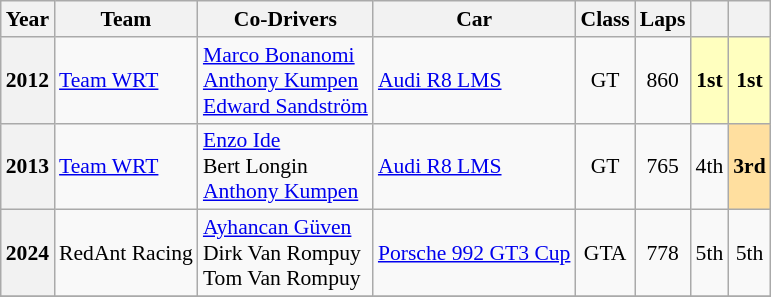<table class="wikitable" style="text-align:center; font-size:90%">
<tr>
<th>Year</th>
<th>Team</th>
<th>Co-Drivers</th>
<th>Car</th>
<th>Class</th>
<th>Laps</th>
<th></th>
<th></th>
</tr>
<tr>
<th>2012</th>
<td align="left"> <a href='#'>Team WRT</a></td>
<td align="left"> <a href='#'>Marco Bonanomi</a><br> <a href='#'>Anthony Kumpen</a><br>  <a href='#'>Edward Sandström</a></td>
<td align="left"><a href='#'>Audi R8 LMS</a></td>
<td>GT</td>
<td>860</td>
<td style="background:#ffffbf;"><strong>1st</strong></td>
<td style="background:#ffffbf;"><strong>1st</strong></td>
</tr>
<tr>
<th>2013</th>
<td align="left"> <a href='#'>Team WRT</a></td>
<td align="left"> <a href='#'>Enzo Ide</a><br> Bert Longin<br>  <a href='#'>Anthony Kumpen</a></td>
<td align="left"><a href='#'>Audi R8 LMS</a></td>
<td>GT</td>
<td>765</td>
<td>4th</td>
<td style="background:#FFDF9F;"><strong>3rd</strong></td>
</tr>
<tr>
<th>2024</th>
<td align="left"> RedAnt Racing</td>
<td align="left"> <a href='#'>Ayhancan Güven</a><br> Dirk Van Rompuy<br>  Tom Van Rompuy</td>
<td align="left"><a href='#'>Porsche 992 GT3 Cup</a></td>
<td>GTA</td>
<td>778</td>
<td>5th</td>
<td>5th</td>
</tr>
<tr>
</tr>
</table>
